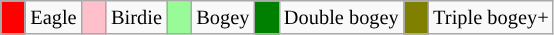<table class="wikitable" span=50 style="font-size:85%;">
<tr>
<td style="background: Red;" width=10></td>
<td>Eagle</td>
<td style="background: Pink;" width=10></td>
<td>Birdie</td>
<td style="background: PaleGreen;" width=10></td>
<td>Bogey</td>
<td style="background: Green;" width=10></td>
<td>Double bogey</td>
<td style="background: Olive;" width=10></td>
<td>Triple bogey+</td>
</tr>
</table>
